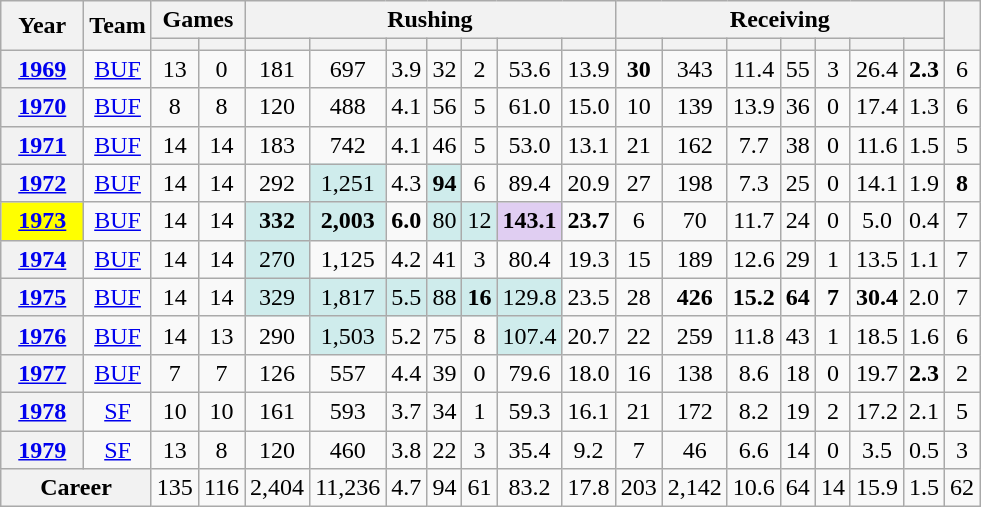<table class="wikitable plainrowheaders" style="text-align: center;">
<tr>
<th scope="col" rowspan="2">Year</th>
<th scope="col" rowspan="2">Team</th>
<th scope="colgroup" colspan="2">Games</th>
<th scope="colgroup" colspan="7">Rushing</th>
<th scope="colgroup" colspan="7">Receiving</th>
<th scope="col" rowspan="2"></th>
</tr>
<tr>
<th scope="col"></th>
<th scope="col"></th>
<th scope="col"></th>
<th scope="col"></th>
<th scope="col"></th>
<th scope="col"></th>
<th scope="col"></th>
<th scope="col"></th>
<th scope="col"></th>
<th scope="col"></th>
<th scope="col"></th>
<th scope="col"></th>
<th scope="col"></th>
<th scope="col"></th>
<th scope="col"></th>
<th scope="col"></th>
</tr>
<tr>
<th scope="row"><a href='#'>1969</a></th>
<td><a href='#'>BUF</a></td>
<td>13</td>
<td>0</td>
<td>181</td>
<td>697</td>
<td>3.9</td>
<td>32</td>
<td>2</td>
<td>53.6</td>
<td>13.9</td>
<td><strong>30</strong></td>
<td>343</td>
<td>11.4</td>
<td>55</td>
<td>3</td>
<td>26.4</td>
<td><strong>2.3</strong></td>
<td>6</td>
</tr>
<tr>
<th scope="row"><a href='#'>1970</a></th>
<td><a href='#'>BUF</a></td>
<td>8</td>
<td>8</td>
<td>120</td>
<td>488</td>
<td>4.1</td>
<td>56</td>
<td>5</td>
<td>61.0</td>
<td>15.0</td>
<td>10</td>
<td>139</td>
<td>13.9</td>
<td>36</td>
<td>0</td>
<td>17.4</td>
<td>1.3</td>
<td>6</td>
</tr>
<tr>
<th scope="row"><a href='#'>1971</a></th>
<td><a href='#'>BUF</a></td>
<td>14</td>
<td>14</td>
<td>183</td>
<td>742</td>
<td>4.1</td>
<td>46</td>
<td>5</td>
<td>53.0</td>
<td>13.1</td>
<td>21</td>
<td>162</td>
<td>7.7</td>
<td>38</td>
<td>0</td>
<td>11.6</td>
<td>1.5</td>
<td>5</td>
</tr>
<tr>
<th scope="row"><a href='#'>1972</a></th>
<td><a href='#'>BUF</a></td>
<td>14</td>
<td>14</td>
<td>292</td>
<td style="background:#cfecec;">1,251</td>
<td>4.3</td>
<td style="background:#cfecec;"><strong>94</strong></td>
<td>6</td>
<td>89.4</td>
<td>20.9</td>
<td>27</td>
<td>198</td>
<td>7.3</td>
<td>25</td>
<td>0</td>
<td>14.1</td>
<td>1.9</td>
<td><strong>8</strong></td>
</tr>
<tr>
<th scope="row" style="background:#ff0; width:3em;"><a href='#'>1973</a></th>
<td><a href='#'>BUF</a></td>
<td>14</td>
<td>14</td>
<td style="background:#cfecec;"><strong>332</strong></td>
<td style="background:#cfecec;"><strong>2,003</strong></td>
<td><strong>6.0</strong></td>
<td style="background:#cfecec;">80</td>
<td style="background:#cfecec;">12</td>
<td style="background:#e0cef2;"><strong>143.1</strong></td>
<td><strong>23.7</strong></td>
<td>6</td>
<td>70</td>
<td>11.7</td>
<td>24</td>
<td>0</td>
<td>5.0</td>
<td>0.4</td>
<td>7</td>
</tr>
<tr>
<th scope="row"><a href='#'>1974</a></th>
<td><a href='#'>BUF</a></td>
<td>14</td>
<td>14</td>
<td style="background:#cfecec;">270</td>
<td>1,125</td>
<td>4.2</td>
<td>41</td>
<td>3</td>
<td>80.4</td>
<td>19.3</td>
<td>15</td>
<td>189</td>
<td>12.6</td>
<td>29</td>
<td>1</td>
<td>13.5</td>
<td>1.1</td>
<td>7</td>
</tr>
<tr>
<th scope="row"><a href='#'>1975</a></th>
<td><a href='#'>BUF</a></td>
<td>14</td>
<td>14</td>
<td style="background:#cfecec;">329</td>
<td style="background:#cfecec;">1,817</td>
<td style="background:#cfecec;">5.5</td>
<td style="background:#cfecec;">88</td>
<td style="background:#cfecec;"><strong>16</strong></td>
<td style="background:#cfecec;">129.8</td>
<td>23.5</td>
<td>28</td>
<td><strong>426</strong></td>
<td><strong>15.2</strong></td>
<td><strong>64</strong></td>
<td><strong>7</strong></td>
<td><strong>30.4</strong></td>
<td>2.0</td>
<td>7</td>
</tr>
<tr>
<th scope="row"><a href='#'>1976</a></th>
<td><a href='#'>BUF</a></td>
<td>14</td>
<td>13</td>
<td>290</td>
<td style="background:#cfecec;">1,503</td>
<td>5.2</td>
<td>75</td>
<td>8</td>
<td style="background:#cfecec;">107.4</td>
<td>20.7</td>
<td>22</td>
<td>259</td>
<td>11.8</td>
<td>43</td>
<td>1</td>
<td>18.5</td>
<td>1.6</td>
<td>6</td>
</tr>
<tr>
<th scope="row"><a href='#'>1977</a></th>
<td><a href='#'>BUF</a></td>
<td>7</td>
<td>7</td>
<td>126</td>
<td>557</td>
<td>4.4</td>
<td>39</td>
<td>0</td>
<td>79.6</td>
<td>18.0</td>
<td>16</td>
<td>138</td>
<td>8.6</td>
<td>18</td>
<td>0</td>
<td>19.7</td>
<td><strong>2.3</strong></td>
<td>2</td>
</tr>
<tr>
<th scope="row"><a href='#'>1978</a></th>
<td><a href='#'>SF</a></td>
<td>10</td>
<td>10</td>
<td>161</td>
<td>593</td>
<td>3.7</td>
<td>34</td>
<td>1</td>
<td>59.3</td>
<td>16.1</td>
<td>21</td>
<td>172</td>
<td>8.2</td>
<td>19</td>
<td>2</td>
<td>17.2</td>
<td>2.1</td>
<td>5</td>
</tr>
<tr>
<th scope="row"><a href='#'>1979</a></th>
<td><a href='#'>SF</a></td>
<td>13</td>
<td>8</td>
<td>120</td>
<td>460</td>
<td>3.8</td>
<td>22</td>
<td>3</td>
<td>35.4</td>
<td>9.2</td>
<td>7</td>
<td>46</td>
<td>6.6</td>
<td>14</td>
<td>0</td>
<td>3.5</td>
<td>0.5</td>
<td>3</td>
</tr>
<tr>
<th scope="row" colspan="2">Career</th>
<td>135</td>
<td>116</td>
<td>2,404</td>
<td>11,236</td>
<td>4.7</td>
<td>94</td>
<td>61</td>
<td>83.2</td>
<td>17.8</td>
<td>203</td>
<td>2,142</td>
<td>10.6</td>
<td>64</td>
<td>14</td>
<td>15.9</td>
<td>1.5</td>
<td>62</td>
</tr>
</table>
